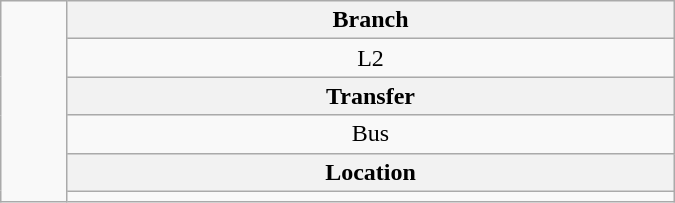<table class="wikitable" style="text-align: center; width: 450px; float:right;">
<tr>
<td rowspan="6"></td>
<th>Branch</th>
</tr>
<tr>
<td>L2</td>
</tr>
<tr>
<th>Transfer</th>
</tr>
<tr>
<td>Bus</td>
</tr>
<tr>
<th>Location</th>
</tr>
<tr>
<td></td>
</tr>
</table>
